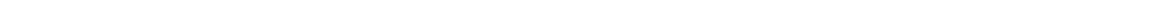<table style="width:88%; text-align:center;">
<tr style="color:white;">
<td style="background:"><strong>4</strong></td>
<td style="background:"><strong>22</strong></td>
<td style="background:"><strong>24</strong></td>
</tr>
<tr>
<td></td>
<td></td>
<td></td>
</tr>
</table>
